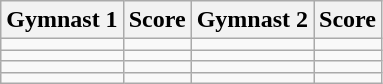<table class="wikitable">
<tr>
<th>Gymnast 1</th>
<th>Score</th>
<th>Gymnast 2</th>
<th>Score</th>
</tr>
<tr>
<td></td>
<td></td>
<td></td>
<td></td>
</tr>
<tr>
<td></td>
<td></td>
<td></td>
<td></td>
</tr>
<tr>
<td></td>
<td></td>
<td></td>
<td></td>
</tr>
<tr>
<td></td>
<td></td>
<td></td>
<td></td>
</tr>
</table>
